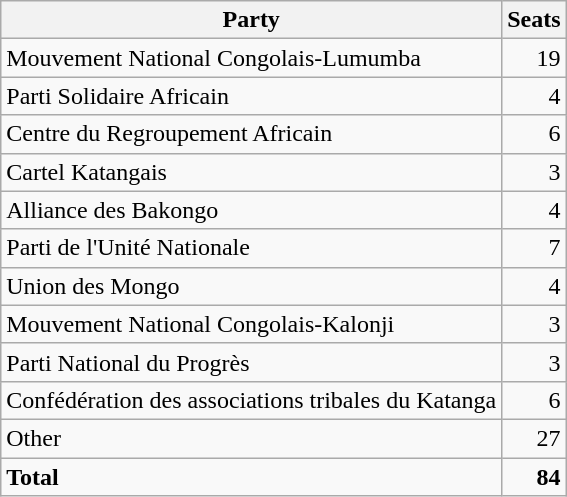<table class=wikitable style=text-align:right>
<tr>
<th>Party</th>
<th>Seats</th>
</tr>
<tr>
<td align=left>Mouvement National Congolais-Lumumba</td>
<td>19</td>
</tr>
<tr>
<td align=left>Parti Solidaire Africain</td>
<td>4</td>
</tr>
<tr>
<td align=left>Centre du Regroupement Africain</td>
<td>6</td>
</tr>
<tr>
<td align=left>Cartel Katangais</td>
<td>3</td>
</tr>
<tr>
<td align=left>Alliance des Bakongo</td>
<td>4</td>
</tr>
<tr>
<td align=left>Parti de l'Unité Nationale</td>
<td>7</td>
</tr>
<tr>
<td align=left>Union des Mongo</td>
<td>4</td>
</tr>
<tr>
<td align=left>Mouvement National Congolais-Kalonji</td>
<td>3</td>
</tr>
<tr>
<td align=left>Parti National du Progrès</td>
<td>3</td>
</tr>
<tr>
<td align=left>Confédération des associations tribales du Katanga</td>
<td>6</td>
</tr>
<tr>
<td align=left>Other</td>
<td>27</td>
</tr>
<tr>
<td align=left><strong>Total</strong></td>
<td><strong>84</strong></td>
</tr>
</table>
